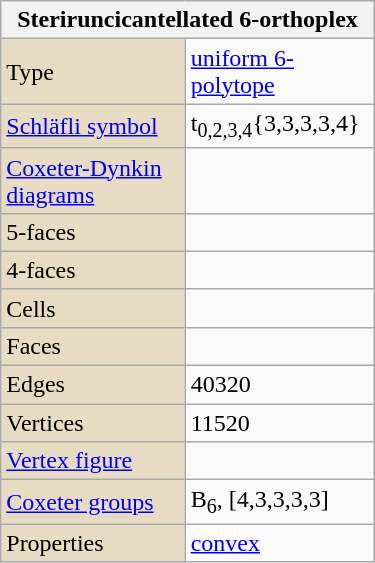<table class="wikitable" style="float:right; margin-left:8px; width:250px">
<tr>
<th bgcolor=#e7dcc3 colspan=2>Steriruncicantellated 6-orthoplex</th>
</tr>
<tr>
<td bgcolor=#e7dcc3>Type</td>
<td><a href='#'>uniform 6-polytope</a></td>
</tr>
<tr>
<td bgcolor=#e7dcc3><a href='#'>Schläfli symbol</a></td>
<td>t<sub>0,2,3,4</sub>{3,3,3,3,4}</td>
</tr>
<tr>
<td bgcolor=#e7dcc3><a href='#'>Coxeter-Dynkin diagrams</a></td>
<td></td>
</tr>
<tr>
<td bgcolor=#e7dcc3>5-faces</td>
<td></td>
</tr>
<tr>
<td bgcolor=#e7dcc3>4-faces</td>
<td></td>
</tr>
<tr>
<td bgcolor=#e7dcc3>Cells</td>
<td></td>
</tr>
<tr>
<td bgcolor=#e7dcc3>Faces</td>
<td></td>
</tr>
<tr>
<td bgcolor=#e7dcc3>Edges</td>
<td>40320</td>
</tr>
<tr>
<td bgcolor=#e7dcc3>Vertices</td>
<td>11520</td>
</tr>
<tr>
<td bgcolor=#e7dcc3><a href='#'>Vertex figure</a></td>
<td></td>
</tr>
<tr>
<td bgcolor=#e7dcc3><a href='#'>Coxeter groups</a></td>
<td>B<sub>6</sub>, [4,3,3,3,3]</td>
</tr>
<tr>
<td bgcolor=#e7dcc3>Properties</td>
<td><a href='#'>convex</a></td>
</tr>
</table>
